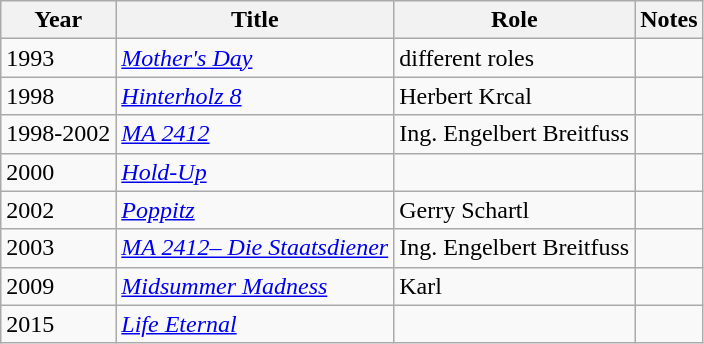<table class="wikitable sortable">
<tr>
<th>Year</th>
<th>Title</th>
<th>Role</th>
<th class="unsortable">Notes</th>
</tr>
<tr>
<td>1993</td>
<td><em><a href='#'>Mother's Day</a></em></td>
<td>different roles</td>
<td></td>
</tr>
<tr>
<td>1998</td>
<td><em><a href='#'>Hinterholz 8</a></em></td>
<td>Herbert Krcal</td>
<td></td>
</tr>
<tr>
<td>1998-2002</td>
<td><em><a href='#'>MA 2412</a></em></td>
<td>Ing. Engelbert Breitfuss</td>
<td></td>
</tr>
<tr>
<td>2000</td>
<td><em><a href='#'>Hold-Up</a></em></td>
<td></td>
<td></td>
</tr>
<tr>
<td>2002</td>
<td><em><a href='#'>Poppitz</a></em></td>
<td>Gerry Schartl</td>
<td></td>
</tr>
<tr>
<td>2003</td>
<td><em><a href='#'>MA 2412– Die Staatsdiener</a></em></td>
<td>Ing. Engelbert Breitfuss</td>
<td></td>
</tr>
<tr>
<td>2009</td>
<td><em><a href='#'>Midsummer Madness</a></em></td>
<td>Karl</td>
<td></td>
</tr>
<tr>
<td>2015</td>
<td><em><a href='#'>Life Eternal</a></em></td>
<td></td>
<td></td>
</tr>
</table>
